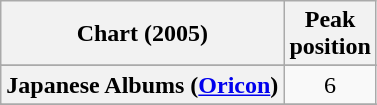<table class="wikitable sortable plainrowheaders" style="text-align:center">
<tr>
<th scope="col">Chart (2005)</th>
<th scope="col">Peak<br>position</th>
</tr>
<tr>
</tr>
<tr>
</tr>
<tr>
</tr>
<tr>
</tr>
<tr>
</tr>
<tr>
</tr>
<tr>
</tr>
<tr>
</tr>
<tr>
</tr>
<tr>
</tr>
<tr>
</tr>
<tr>
<th scope="row">Japanese Albums (<a href='#'>Oricon</a>)</th>
<td align="center">6</td>
</tr>
<tr>
</tr>
<tr>
</tr>
<tr>
</tr>
<tr>
</tr>
<tr>
</tr>
<tr>
</tr>
<tr>
</tr>
<tr>
</tr>
</table>
